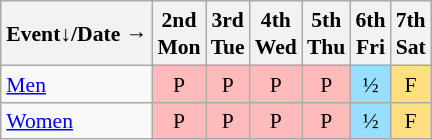<table class="wikitable" style="margin:0.5em auto; font-size:90%; line-height:1.25em; text-align:center;">
<tr>
<th>Event↓/Date →</th>
<th>2nd<br>Mon</th>
<th>3rd<br>Tue</th>
<th>4th<br>Wed</th>
<th>5th<br>Thu</th>
<th>6th<br>Fri</th>
<th>7th<br>Sat</th>
</tr>
<tr>
<td style="text-align:left;"><a href='#'>Men</a></td>
<td bgcolor="#FFBBBB">P</td>
<td bgcolor="#FFBBBB">P</td>
<td bgcolor="#FFBBBB">P</td>
<td bgcolor="#FFBBBB">P</td>
<td bgcolor="#97DEFF">½</td>
<td bgcolor="#FFDF80">F</td>
</tr>
<tr>
<td style="text-align:left;"><a href='#'>Women</a></td>
<td bgcolor="#FFBBBB">P</td>
<td bgcolor="#FFBBBB">P</td>
<td bgcolor="#FFBBBB">P</td>
<td bgcolor="#FFBBBB">P</td>
<td bgcolor="#97DEFF">½</td>
<td bgcolor="#FFDF80">F</td>
</tr>
</table>
